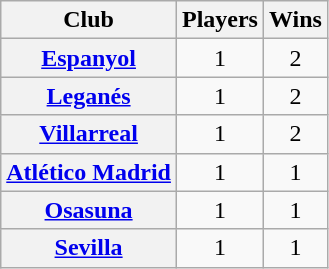<table class="wikitable sortable plainrowheaders" style="text-align:center;">
<tr>
<th scope="col">Club</th>
<th scope="col">Players</th>
<th scope="col">Wins</th>
</tr>
<tr>
<th scope="row"><a href='#'>Espanyol</a></th>
<td>1</td>
<td>2</td>
</tr>
<tr>
<th scope="row"><a href='#'>Leganés</a></th>
<td>1</td>
<td>2</td>
</tr>
<tr>
<th scope="row"><a href='#'>Villarreal</a></th>
<td>1</td>
<td>2</td>
</tr>
<tr>
<th scope="row"><a href='#'>Atlético Madrid</a></th>
<td>1</td>
<td>1</td>
</tr>
<tr>
<th scope="row"><a href='#'>Osasuna</a></th>
<td>1</td>
<td>1</td>
</tr>
<tr>
<th scope="row"><a href='#'>Sevilla</a></th>
<td>1</td>
<td>1</td>
</tr>
</table>
